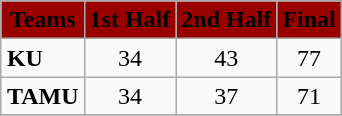<table class="wikitable" align=right>
<tr bgcolor=#990000 align=center>
<td colspan=1><span><strong>Teams</strong></span></td>
<td colspan=1><span><strong>1st Half</strong></span></td>
<td colspan=1><span><strong>2nd Half</strong></span></td>
<td colspan=1><span><strong>Final</strong></span></td>
</tr>
<tr>
<td><strong>KU</strong></td>
<td align=center>34</td>
<td align=center>43</td>
<td align=center>77</td>
</tr>
<tr>
<td><strong>TAMU</strong></td>
<td align=center>34</td>
<td align=center>37</td>
<td align=center>71</td>
</tr>
<tr>
</tr>
</table>
